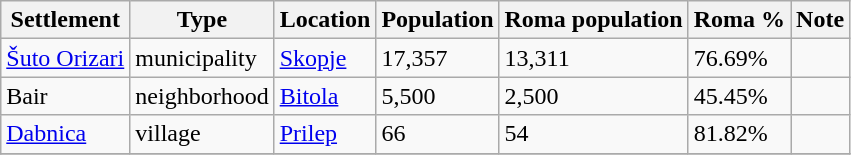<table class="wikitable">
<tr>
<th>Settlement</th>
<th>Type</th>
<th>Location</th>
<th>Population</th>
<th>Roma population</th>
<th>Roma %</th>
<th>Note</th>
</tr>
<tr>
<td><a href='#'>Šuto Orizari</a></td>
<td>municipality</td>
<td><a href='#'>Skopje</a></td>
<td>17,357</td>
<td>13,311</td>
<td>76.69%</td>
<td></td>
</tr>
<tr>
<td>Bair</td>
<td>neighborhood</td>
<td><a href='#'>Bitola</a></td>
<td>5,500</td>
<td>2,500</td>
<td>45.45%</td>
<td></td>
</tr>
<tr>
<td><a href='#'>Dabnica</a></td>
<td>village</td>
<td><a href='#'>Prilep</a></td>
<td>66</td>
<td>54</td>
<td>81.82%</td>
<td></td>
</tr>
<tr>
</tr>
</table>
